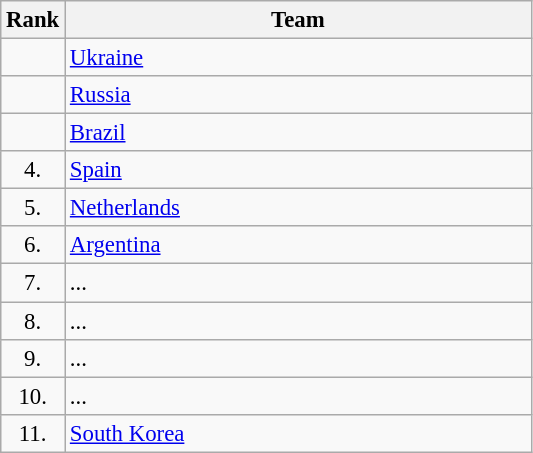<table class="wikitable" style="font-size:95%;">
<tr>
<th>Rank</th>
<th align="left" style="width: 20em">Team</th>
</tr>
<tr>
<td align="center"></td>
<td> <a href='#'>Ukraine</a></td>
</tr>
<tr>
<td align="center"></td>
<td> <a href='#'>Russia</a></td>
</tr>
<tr>
<td align="center"></td>
<td> <a href='#'>Brazil</a></td>
</tr>
<tr>
<td align="center">4.</td>
<td> <a href='#'>Spain</a></td>
</tr>
<tr>
<td align="center">5.</td>
<td> <a href='#'>Netherlands</a></td>
</tr>
<tr>
<td align="center">6.</td>
<td> <a href='#'>Argentina</a></td>
</tr>
<tr>
<td align="center">7.</td>
<td>...</td>
</tr>
<tr>
<td align="center">8.</td>
<td>...</td>
</tr>
<tr>
<td align="center">9.</td>
<td>...</td>
</tr>
<tr>
<td align="center">10.</td>
<td>...</td>
</tr>
<tr>
<td align="center">11.</td>
<td> <a href='#'>South Korea</a></td>
</tr>
</table>
